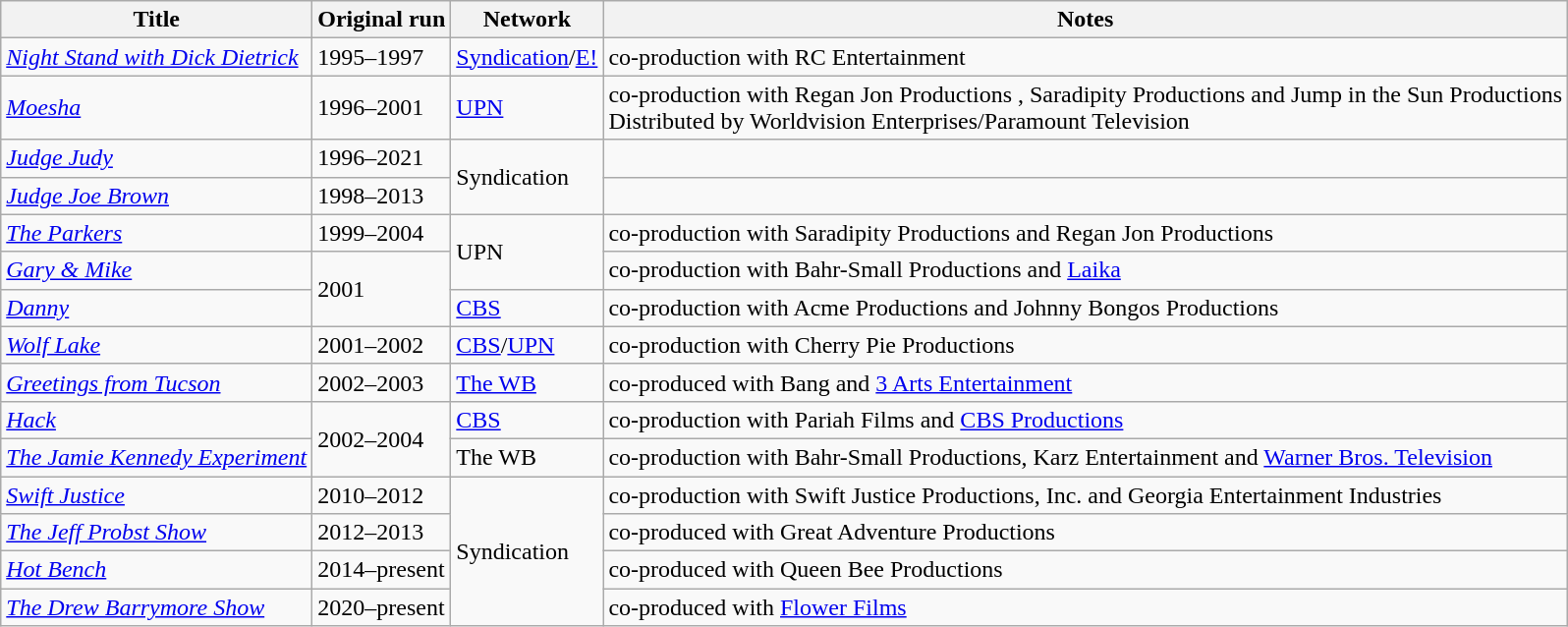<table class="wikitable sortable">
<tr>
<th>Title</th>
<th>Original run</th>
<th>Network</th>
<th>Notes</th>
</tr>
<tr>
<td><em><a href='#'>Night Stand with Dick Dietrick</a></em></td>
<td>1995–1997</td>
<td><a href='#'>Syndication</a>/<a href='#'>E!</a></td>
<td>co-production with RC Entertainment</td>
</tr>
<tr>
<td><em><a href='#'>Moesha</a></em></td>
<td>1996–2001</td>
<td><a href='#'>UPN</a></td>
<td>co-production with Regan Jon Productions , Saradipity Productions  and Jump in the Sun Productions <br>Distributed by Worldvision Enterprises/Paramount Television</td>
</tr>
<tr>
<td><em><a href='#'>Judge Judy</a></em></td>
<td>1996–2021</td>
<td rowspan="2">Syndication</td>
<td></td>
</tr>
<tr>
<td><em><a href='#'>Judge Joe Brown</a></em></td>
<td>1998–2013</td>
<td></td>
</tr>
<tr>
<td><em><a href='#'>The Parkers</a></em></td>
<td>1999–2004</td>
<td rowspan="2">UPN</td>
<td>co-production with Saradipity Productions and Regan Jon Productions </td>
</tr>
<tr>
<td><em><a href='#'>Gary & Mike</a></em></td>
<td rowspan="2">2001</td>
<td>co-production with Bahr-Small Productions and <a href='#'>Laika</a></td>
</tr>
<tr>
<td><em><a href='#'>Danny</a></em></td>
<td><a href='#'>CBS</a></td>
<td>co-production with Acme Productions and Johnny Bongos Productions</td>
</tr>
<tr>
<td><em><a href='#'>Wolf Lake</a></em></td>
<td>2001–2002</td>
<td><a href='#'>CBS</a>/<a href='#'>UPN</a></td>
<td>co-production with Cherry Pie Productions</td>
</tr>
<tr>
<td><em><a href='#'>Greetings from Tucson</a></em></td>
<td>2002–2003</td>
<td><a href='#'>The WB</a></td>
<td>co-produced with Bang and <a href='#'>3 Arts Entertainment</a></td>
</tr>
<tr>
<td><em><a href='#'>Hack</a></em></td>
<td rowspan="2">2002–2004</td>
<td><a href='#'>CBS</a></td>
<td>co-production with Pariah Films and <a href='#'>CBS Productions</a></td>
</tr>
<tr>
<td><em><a href='#'>The Jamie Kennedy Experiment</a></em></td>
<td>The WB</td>
<td>co-production with Bahr-Small Productions, Karz Entertainment and <a href='#'>Warner Bros. Television</a></td>
</tr>
<tr>
<td><em><a href='#'>Swift Justice</a></em></td>
<td>2010–2012</td>
<td rowspan="4">Syndication</td>
<td>co-production with Swift Justice Productions, Inc. and Georgia Entertainment Industries </td>
</tr>
<tr>
<td><em><a href='#'>The Jeff Probst Show</a></em></td>
<td>2012–2013</td>
<td>co-produced with Great Adventure Productions</td>
</tr>
<tr>
<td><em><a href='#'>Hot Bench</a></em></td>
<td>2014–present</td>
<td>co-produced with Queen Bee Productions</td>
</tr>
<tr>
<td><em><a href='#'>The Drew Barrymore Show</a></em></td>
<td>2020–present</td>
<td>co-produced with <a href='#'>Flower Films</a></td>
</tr>
</table>
